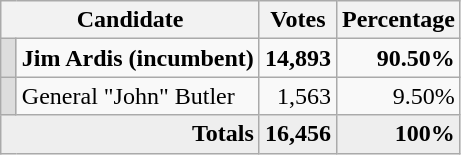<table class="wikitable">
<tr style="text-align:center;">
<th colspan=2>Candidate</th>
<th>Votes</th>
<th>Percentage</th>
</tr>
<tr>
<th style="background:#ddd; width:3px;"></th>
<td><strong>Jim Ardis (incumbent)</strong></td>
<td style="text-align:right;"><strong>14,893</strong></td>
<td style="text-align:right;"><strong>90.50%</strong></td>
</tr>
<tr>
<th style="background:#ddd; width:3px;"></th>
<td>General "John" Butler</td>
<td style="text-align:right;">1,563</td>
<td style="text-align:right;">9.50%</td>
</tr>
<tr style="background:#eee; text-align:right;">
<td colspan="2"><strong>Totals</strong></td>
<td><strong>16,456</strong></td>
<td><strong>100%</strong></td>
</tr>
</table>
